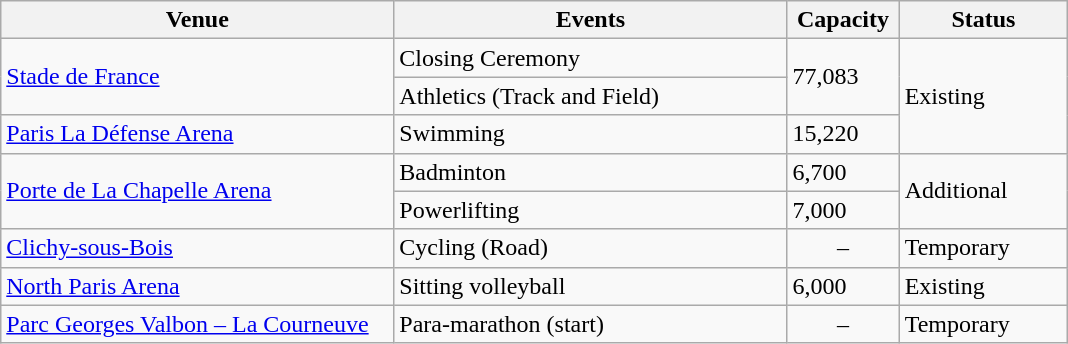<table class="wikitable sortable">
<tr>
<th scope="col" width="35%">Venue</th>
<th scope="col" width="35%">Events</th>
<th scope="col" width="10%">Capacity</th>
<th scope="col" width="15%">Status</th>
</tr>
<tr>
<td rowspan="2"><a href='#'>Stade de France</a></td>
<td>Closing Ceremony</td>
<td rowspan="2">77,083</td>
<td rowspan="3">Existing</td>
</tr>
<tr>
<td>Athletics (Track and Field)</td>
</tr>
<tr>
<td><a href='#'>Paris La Défense Arena</a></td>
<td>Swimming</td>
<td>15,220</td>
</tr>
<tr>
<td rowspan="2"><a href='#'>Porte de La Chapelle Arena</a></td>
<td>Badminton</td>
<td>6,700</td>
<td rowspan="2">Additional</td>
</tr>
<tr>
<td>Powerlifting</td>
<td>7,000</td>
</tr>
<tr>
<td><a href='#'>Clichy-sous-Bois</a></td>
<td>Cycling (Road)</td>
<td style="text-align:center;">–</td>
<td>Temporary</td>
</tr>
<tr>
<td><a href='#'>North Paris Arena</a></td>
<td>Sitting volleyball</td>
<td>6,000</td>
<td>Existing</td>
</tr>
<tr>
<td><a href='#'>Parc Georges Valbon – La Courneuve</a></td>
<td>Para-marathon (start)</td>
<td style="text-align:center;">–</td>
<td>Temporary</td>
</tr>
</table>
